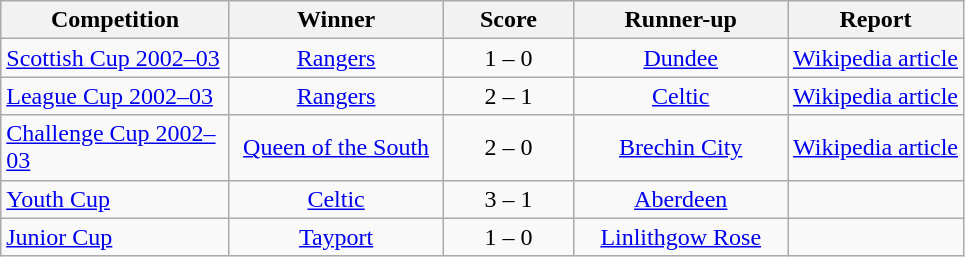<table class="wikitable" style="text-align: center;">
<tr>
<th width=145>Competition</th>
<th width=135>Winner</th>
<th width=80>Score</th>
<th width=135>Runner-up</th>
<th>Report</th>
</tr>
<tr>
<td align=left><a href='#'>Scottish Cup 2002–03</a></td>
<td><a href='#'>Rangers</a></td>
<td>1 – 0</td>
<td><a href='#'>Dundee</a></td>
<td><a href='#'>Wikipedia article</a></td>
</tr>
<tr>
<td align=left><a href='#'>League Cup 2002–03</a></td>
<td><a href='#'>Rangers</a></td>
<td>2 – 1</td>
<td><a href='#'>Celtic</a></td>
<td><a href='#'>Wikipedia article</a></td>
</tr>
<tr>
<td align=left><a href='#'>Challenge Cup 2002–03</a></td>
<td><a href='#'>Queen of the South</a></td>
<td>2 – 0</td>
<td><a href='#'>Brechin City</a></td>
<td><a href='#'>Wikipedia article</a></td>
</tr>
<tr>
<td align=left><a href='#'>Youth Cup</a></td>
<td><a href='#'>Celtic</a></td>
<td>3 – 1 </td>
<td><a href='#'>Aberdeen</a></td>
<td></td>
</tr>
<tr>
<td align=left><a href='#'>Junior Cup</a></td>
<td><a href='#'>Tayport</a></td>
<td>1 – 0</td>
<td><a href='#'>Linlithgow Rose</a></td>
<td></td>
</tr>
</table>
